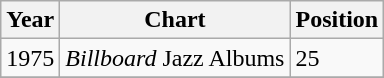<table class="wikitable">
<tr>
<th>Year</th>
<th>Chart</th>
<th>Position</th>
</tr>
<tr>
<td>1975</td>
<td><em>Billboard</em> Jazz Albums</td>
<td>25</td>
</tr>
<tr>
</tr>
</table>
